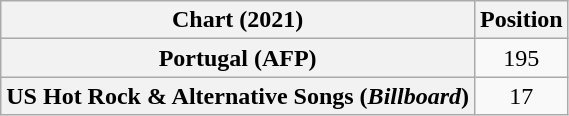<table class="wikitable sortable plainrowheaders" style="text-align:center">
<tr>
<th scope="col">Chart (2021)</th>
<th scope="col">Position</th>
</tr>
<tr>
<th scope="row">Portugal (AFP)</th>
<td>195</td>
</tr>
<tr>
<th scope="row">US Hot Rock & Alternative Songs (<em>Billboard</em>)</th>
<td>17</td>
</tr>
</table>
